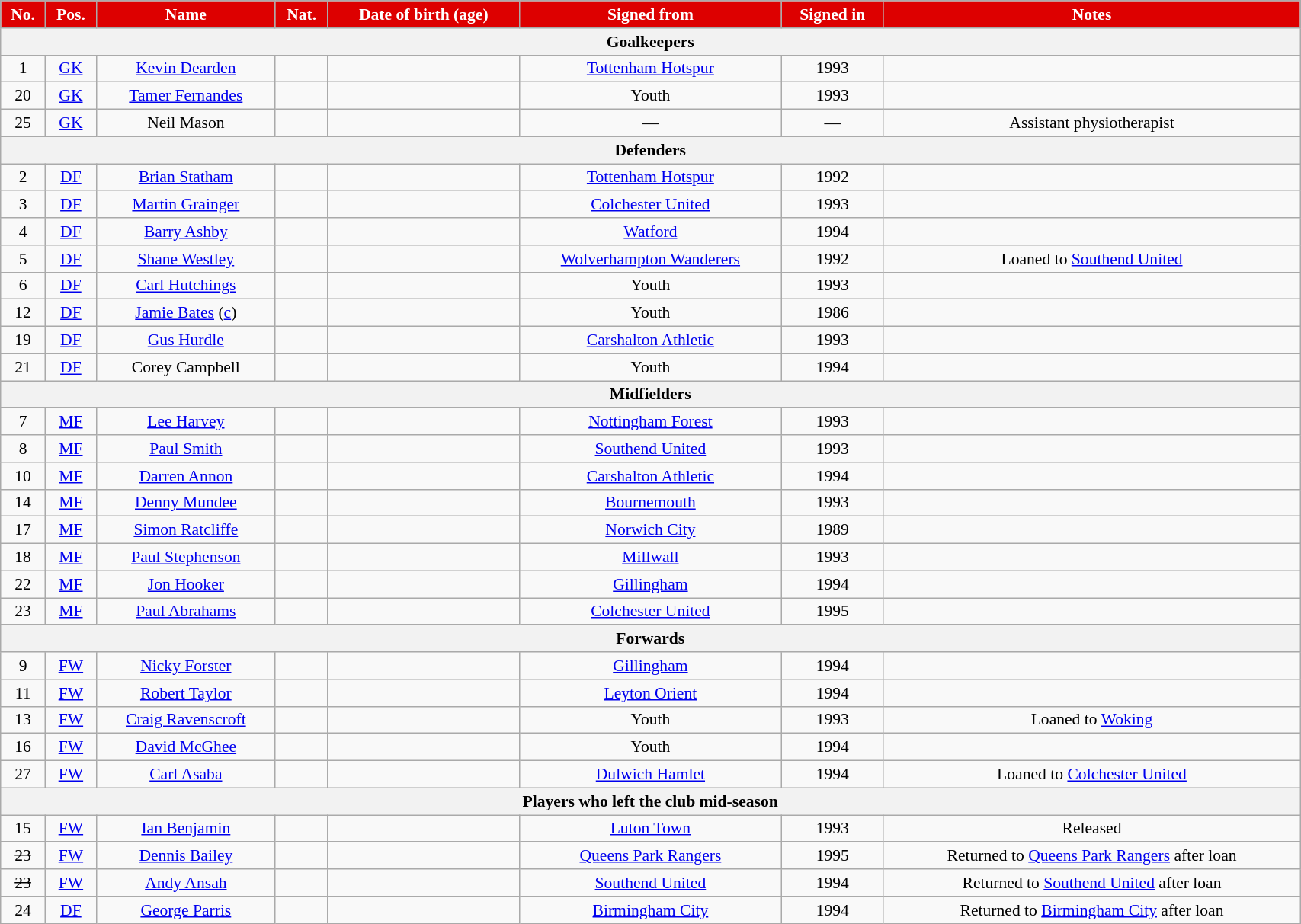<table class="wikitable"  style="text-align:center; font-size:90%; width:90%;">
<tr>
<th style="background:#d00; color:white; text-align:center;">No.</th>
<th style="background:#d00; color:white; text-align:center;">Pos.</th>
<th style="background:#d00; color:white; text-align:center;">Name</th>
<th style="background:#d00; color:white; text-align:center;">Nat.</th>
<th style="background:#d00; color:white; text-align:center;">Date of birth (age)</th>
<th style="background:#d00; color:white; text-align:center;">Signed from</th>
<th style="background:#d00; color:white; text-align:center;">Signed in</th>
<th style="background:#d00; color:white; text-align:center;">Notes</th>
</tr>
<tr>
<th colspan="8">Goalkeepers</th>
</tr>
<tr>
<td>1</td>
<td><a href='#'>GK</a></td>
<td><a href='#'>Kevin Dearden</a></td>
<td></td>
<td></td>
<td><a href='#'>Tottenham Hotspur</a></td>
<td>1993</td>
<td></td>
</tr>
<tr>
<td>20</td>
<td><a href='#'>GK</a></td>
<td><a href='#'>Tamer Fernandes</a></td>
<td></td>
<td></td>
<td>Youth</td>
<td>1993</td>
<td></td>
</tr>
<tr>
<td>25</td>
<td><a href='#'>GK</a></td>
<td>Neil Mason</td>
<td></td>
<td></td>
<td>—</td>
<td>—</td>
<td>Assistant physiotherapist</td>
</tr>
<tr>
<th colspan="8">Defenders</th>
</tr>
<tr>
<td>2</td>
<td><a href='#'>DF</a></td>
<td><a href='#'>Brian Statham</a></td>
<td></td>
<td></td>
<td><a href='#'>Tottenham Hotspur</a></td>
<td>1992</td>
<td></td>
</tr>
<tr>
<td>3</td>
<td><a href='#'>DF</a></td>
<td><a href='#'>Martin Grainger</a></td>
<td></td>
<td></td>
<td><a href='#'>Colchester United</a></td>
<td>1993</td>
<td></td>
</tr>
<tr>
<td>4</td>
<td><a href='#'>DF</a></td>
<td><a href='#'>Barry Ashby</a></td>
<td></td>
<td></td>
<td><a href='#'>Watford</a></td>
<td>1994</td>
<td></td>
</tr>
<tr>
<td>5</td>
<td><a href='#'>DF</a></td>
<td><a href='#'>Shane Westley</a></td>
<td></td>
<td></td>
<td><a href='#'>Wolverhampton Wanderers</a></td>
<td>1992</td>
<td>Loaned to <a href='#'>Southend United</a></td>
</tr>
<tr>
<td>6</td>
<td><a href='#'>DF</a></td>
<td><a href='#'>Carl Hutchings</a></td>
<td></td>
<td></td>
<td>Youth</td>
<td>1993</td>
<td></td>
</tr>
<tr>
<td>12</td>
<td><a href='#'>DF</a></td>
<td><a href='#'>Jamie Bates</a> (<a href='#'>c</a>)</td>
<td></td>
<td></td>
<td>Youth</td>
<td>1986</td>
<td></td>
</tr>
<tr>
<td>19</td>
<td><a href='#'>DF</a></td>
<td><a href='#'>Gus Hurdle</a></td>
<td></td>
<td></td>
<td><a href='#'>Carshalton Athletic</a></td>
<td>1993</td>
<td></td>
</tr>
<tr>
<td>21</td>
<td><a href='#'>DF</a></td>
<td>Corey Campbell</td>
<td></td>
<td></td>
<td>Youth</td>
<td>1994</td>
<td></td>
</tr>
<tr>
<th colspan="8">Midfielders</th>
</tr>
<tr>
<td>7</td>
<td><a href='#'>MF</a></td>
<td><a href='#'>Lee Harvey</a></td>
<td></td>
<td></td>
<td><a href='#'>Nottingham Forest</a></td>
<td>1993</td>
<td></td>
</tr>
<tr>
<td>8</td>
<td><a href='#'>MF</a></td>
<td><a href='#'>Paul Smith</a></td>
<td></td>
<td></td>
<td><a href='#'>Southend United</a></td>
<td>1993</td>
<td></td>
</tr>
<tr>
<td>10</td>
<td><a href='#'>MF</a></td>
<td><a href='#'>Darren Annon</a></td>
<td></td>
<td></td>
<td><a href='#'>Carshalton Athletic</a></td>
<td>1994</td>
<td></td>
</tr>
<tr>
<td>14</td>
<td><a href='#'>MF</a></td>
<td><a href='#'>Denny Mundee</a></td>
<td></td>
<td></td>
<td><a href='#'>Bournemouth</a></td>
<td>1993</td>
<td></td>
</tr>
<tr>
<td>17</td>
<td><a href='#'>MF</a></td>
<td><a href='#'>Simon Ratcliffe</a></td>
<td></td>
<td></td>
<td><a href='#'>Norwich City</a></td>
<td>1989</td>
<td></td>
</tr>
<tr>
<td>18</td>
<td><a href='#'>MF</a></td>
<td><a href='#'>Paul Stephenson</a></td>
<td></td>
<td></td>
<td><a href='#'>Millwall</a></td>
<td>1993</td>
<td></td>
</tr>
<tr>
<td>22</td>
<td><a href='#'>MF</a></td>
<td><a href='#'>Jon Hooker</a></td>
<td></td>
<td></td>
<td><a href='#'>Gillingham</a></td>
<td>1994</td>
<td></td>
</tr>
<tr>
<td>23</td>
<td><a href='#'>MF</a></td>
<td><a href='#'>Paul Abrahams</a></td>
<td></td>
<td></td>
<td><a href='#'>Colchester United</a></td>
<td>1995</td>
<td></td>
</tr>
<tr>
<th colspan="8">Forwards</th>
</tr>
<tr>
<td>9</td>
<td><a href='#'>FW</a></td>
<td><a href='#'>Nicky Forster</a></td>
<td></td>
<td></td>
<td><a href='#'>Gillingham</a></td>
<td>1994</td>
<td></td>
</tr>
<tr>
<td>11</td>
<td><a href='#'>FW</a></td>
<td><a href='#'>Robert Taylor</a></td>
<td></td>
<td></td>
<td><a href='#'>Leyton Orient</a></td>
<td>1994</td>
<td></td>
</tr>
<tr>
<td>13</td>
<td><a href='#'>FW</a></td>
<td><a href='#'>Craig Ravenscroft</a></td>
<td></td>
<td></td>
<td>Youth</td>
<td>1993</td>
<td>Loaned to <a href='#'>Woking</a></td>
</tr>
<tr>
<td>16</td>
<td><a href='#'>FW</a></td>
<td><a href='#'>David McGhee</a></td>
<td></td>
<td></td>
<td>Youth</td>
<td>1994</td>
<td></td>
</tr>
<tr>
<td>27</td>
<td><a href='#'>FW</a></td>
<td><a href='#'>Carl Asaba</a></td>
<td></td>
<td></td>
<td><a href='#'>Dulwich Hamlet</a></td>
<td>1994</td>
<td>Loaned to <a href='#'>Colchester United</a></td>
</tr>
<tr>
<th colspan="8">Players who left the club mid-season</th>
</tr>
<tr>
<td>15</td>
<td><a href='#'>FW</a></td>
<td><a href='#'>Ian Benjamin</a></td>
<td></td>
<td></td>
<td><a href='#'>Luton Town</a></td>
<td>1993</td>
<td>Released</td>
</tr>
<tr>
<td><s>23</s></td>
<td><a href='#'>FW</a></td>
<td><a href='#'>Dennis Bailey</a></td>
<td></td>
<td></td>
<td><a href='#'>Queens Park Rangers</a></td>
<td>1995</td>
<td>Returned to <a href='#'>Queens Park Rangers</a> after loan</td>
</tr>
<tr>
<td><s>23</s></td>
<td><a href='#'>FW</a></td>
<td><a href='#'>Andy Ansah</a></td>
<td></td>
<td></td>
<td><a href='#'>Southend United</a></td>
<td>1994</td>
<td>Returned to <a href='#'>Southend United</a> after loan</td>
</tr>
<tr>
<td>24</td>
<td><a href='#'>DF</a></td>
<td><a href='#'>George Parris</a></td>
<td></td>
<td></td>
<td><a href='#'>Birmingham City</a></td>
<td>1994</td>
<td>Returned to <a href='#'>Birmingham City</a> after loan</td>
</tr>
</table>
